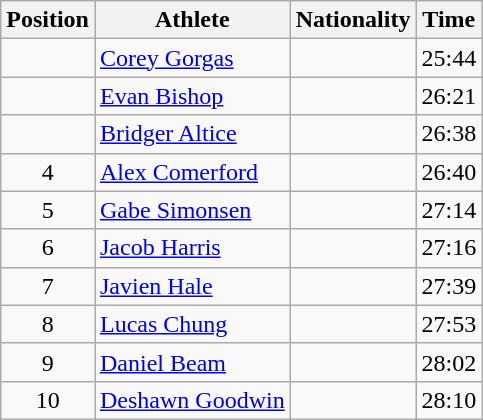<table class="wikitable sortable">
<tr>
<th>Position</th>
<th>Athlete</th>
<th>Nationality</th>
<th>Time</th>
</tr>
<tr>
<td align=center></td>
<td><a href='#'>Corey Gorgas</a></td>
<td></td>
<td>25:44</td>
</tr>
<tr>
<td align=center></td>
<td><a href='#'>Evan Bishop</a></td>
<td></td>
<td>26:21</td>
</tr>
<tr>
<td align=center></td>
<td><a href='#'>Bridger Altice</a></td>
<td></td>
<td>26:38</td>
</tr>
<tr>
<td align=center>4</td>
<td><a href='#'>Alex Comerford</a></td>
<td></td>
<td>26:40</td>
</tr>
<tr>
<td align=center>5</td>
<td><a href='#'>Gabe Simonsen</a></td>
<td></td>
<td>27:14</td>
</tr>
<tr>
<td align=center>6</td>
<td><a href='#'>Jacob Harris</a></td>
<td></td>
<td>27:16</td>
</tr>
<tr>
<td align=center>7</td>
<td><a href='#'>Javien Hale</a></td>
<td></td>
<td>27:39</td>
</tr>
<tr>
<td align=center>8</td>
<td><a href='#'>Lucas Chung</a></td>
<td></td>
<td>27:53</td>
</tr>
<tr>
<td align=center>9</td>
<td><a href='#'>Daniel Beam</a></td>
<td></td>
<td>28:02</td>
</tr>
<tr>
<td align=center>10</td>
<td><a href='#'>Deshawn Goodwin</a></td>
<td></td>
<td>28:10</td>
</tr>
</table>
